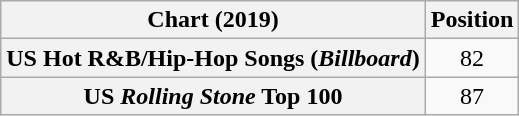<table class="wikitable sortable plainrowheaders" style="text-align:center">
<tr>
<th scope="col">Chart (2019)</th>
<th scope="col">Position</th>
</tr>
<tr>
<th scope="row">US Hot R&B/Hip-Hop Songs (<em>Billboard</em>)</th>
<td>82</td>
</tr>
<tr>
<th scope="row">US <em>Rolling Stone</em> Top 100</th>
<td>87</td>
</tr>
</table>
